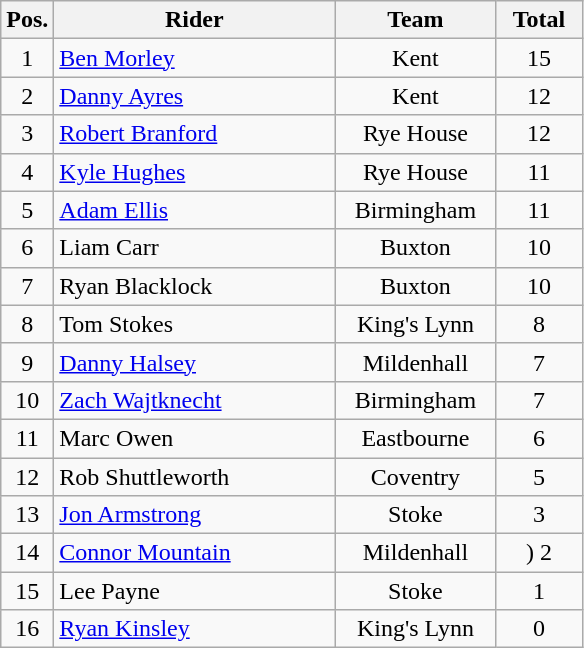<table class=wikitable>
<tr>
<th width=25px>Pos.</th>
<th width=180px>Rider</th>
<th width=100px>Team</th>
<th width=50px>Total</th>
</tr>
<tr align=center >
<td>1</td>
<td align=left><a href='#'>Ben Morley</a></td>
<td>Kent</td>
<td>15</td>
</tr>
<tr align=center>
<td>2</td>
<td align=left><a href='#'>Danny Ayres</a></td>
<td>Kent</td>
<td>12</td>
</tr>
<tr align=center>
<td>3</td>
<td align=left><a href='#'>Robert Branford</a></td>
<td>Rye House</td>
<td>12</td>
</tr>
<tr align=center>
<td>4</td>
<td align=left><a href='#'>Kyle Hughes</a></td>
<td>Rye House</td>
<td>11</td>
</tr>
<tr align=center>
<td>5</td>
<td align=left><a href='#'>Adam Ellis</a></td>
<td>Birmingham</td>
<td>11</td>
</tr>
<tr align=center>
<td>6</td>
<td align=left>Liam Carr</td>
<td>Buxton</td>
<td>10</td>
</tr>
<tr align=center>
<td>7</td>
<td align=left>Ryan Blacklock</td>
<td>Buxton</td>
<td>10</td>
</tr>
<tr align=center>
<td>8</td>
<td align=left>Tom Stokes</td>
<td>King's Lynn</td>
<td>8</td>
</tr>
<tr align=center>
<td>9</td>
<td align=left><a href='#'>Danny Halsey</a></td>
<td>Mildenhall</td>
<td>7</td>
</tr>
<tr align=center>
<td>10</td>
<td align=left><a href='#'>Zach Wajtknecht</a></td>
<td>Birmingham</td>
<td>7</td>
</tr>
<tr align=center>
<td>11</td>
<td align=left>Marc Owen</td>
<td>Eastbourne</td>
<td>6</td>
</tr>
<tr align=center>
<td>12</td>
<td align=left>Rob Shuttleworth</td>
<td>Coventry</td>
<td>5</td>
</tr>
<tr align=center>
<td>13</td>
<td align=left><a href='#'>Jon Armstrong</a></td>
<td>Stoke</td>
<td>3</td>
</tr>
<tr align=center>
<td>14</td>
<td align=left><a href='#'>Connor Mountain</a></td>
<td>Mildenhall</td>
<td>) 2</td>
</tr>
<tr align=center>
<td>15</td>
<td align=left>Lee Payne</td>
<td>Stoke</td>
<td>1</td>
</tr>
<tr align=center>
<td>16</td>
<td align=left><a href='#'>Ryan Kinsley</a></td>
<td>King's Lynn</td>
<td>0</td>
</tr>
</table>
